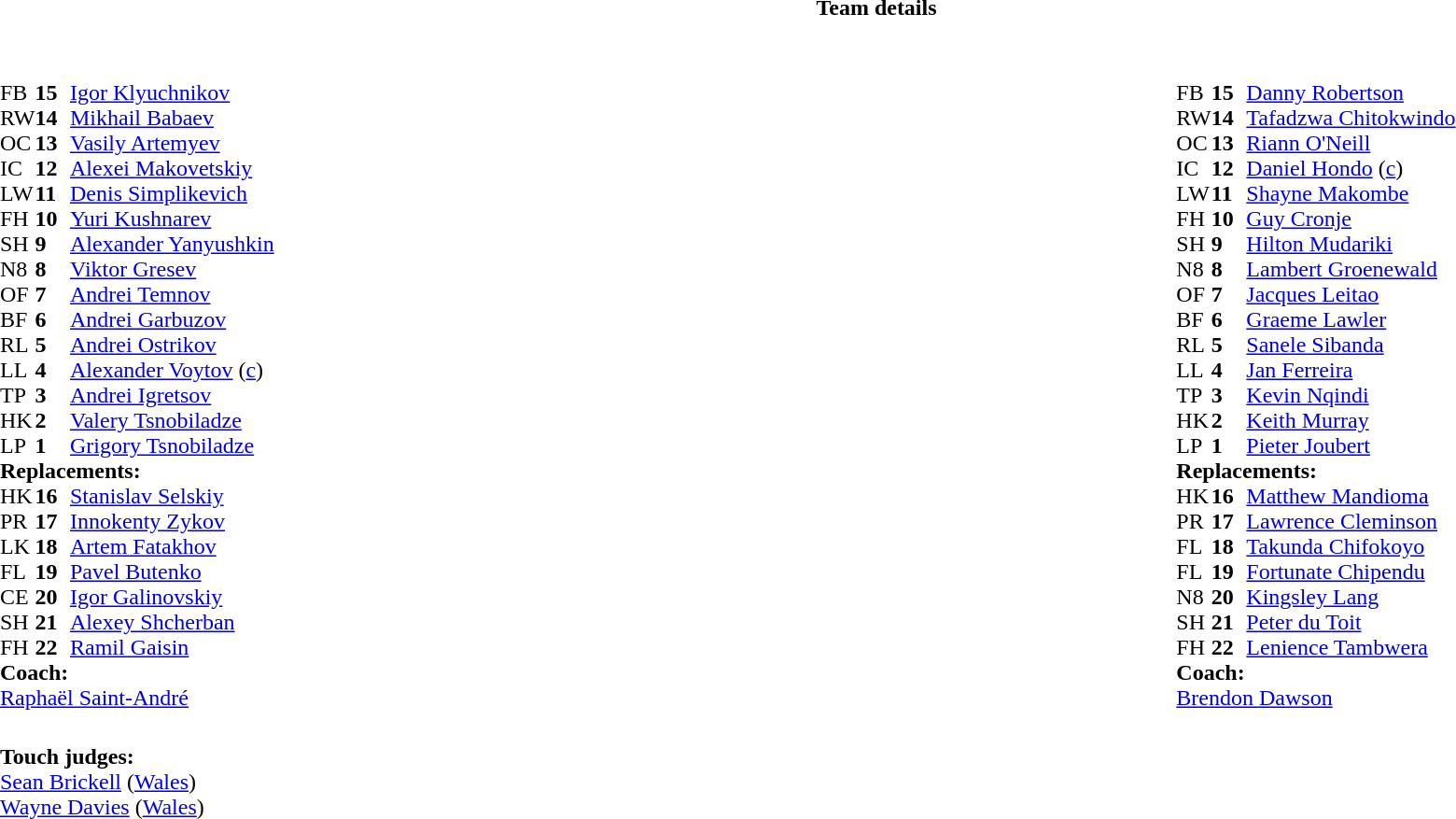<table border="0" width="100%" class="collapsible collapsed">
<tr>
<th>Team details</th>
</tr>
<tr>
<td><br><table width="100%">
<tr>
<td valign="top" width="50%"><br><table style="font-size: 100%" cellspacing="0" cellpadding="0">
<tr>
<th width="25"></th>
<th width="25"></th>
</tr>
<tr>
<td>FB</td>
<td><strong>15</strong></td>
<td><a href='#'>Igor Klyuchnikov</a></td>
</tr>
<tr>
<td>RW</td>
<td><strong>14</strong></td>
<td><a href='#'>Mikhail Babaev</a></td>
</tr>
<tr>
<td>OC</td>
<td><strong>13</strong></td>
<td><a href='#'>Vasily Artemyev</a></td>
</tr>
<tr>
<td>IC</td>
<td><strong>12</strong></td>
<td><a href='#'>Alexei Makovetskiy</a></td>
</tr>
<tr>
<td>LW</td>
<td><strong>11</strong></td>
<td><a href='#'>Denis Simplikevich</a></td>
<td></td>
<td></td>
</tr>
<tr>
<td>FH</td>
<td><strong>10</strong></td>
<td><a href='#'>Yuri Kushnarev</a></td>
</tr>
<tr>
<td>SH</td>
<td><strong>9</strong></td>
<td><a href='#'>Alexander Yanyushkin</a></td>
<td></td>
<td colspan=2></td>
</tr>
<tr>
<td>N8</td>
<td><strong>8</strong></td>
<td><a href='#'>Viktor Gresev</a></td>
<td></td>
<td></td>
<td></td>
</tr>
<tr>
<td>OF</td>
<td><strong>7</strong></td>
<td><a href='#'>Andrei Temnov</a></td>
</tr>
<tr>
<td>BF</td>
<td><strong>6</strong></td>
<td><a href='#'>Andrei Garbuzov</a></td>
<td></td>
<td></td>
</tr>
<tr>
<td>RL</td>
<td><strong>5</strong></td>
<td><a href='#'>Andrei Ostrikov</a></td>
<td></td>
<td></td>
</tr>
<tr>
<td>LL</td>
<td><strong>4</strong></td>
<td><a href='#'>Alexander Voytov</a> (<a href='#'>c</a>)</td>
</tr>
<tr>
<td>TP</td>
<td><strong>3</strong></td>
<td><a href='#'>Andrei Igretsov</a></td>
<td></td>
<td></td>
<td></td>
</tr>
<tr>
<td>HK</td>
<td><strong>2</strong></td>
<td><a href='#'>Valery Tsnobiladze</a></td>
<td></td>
<td></td>
</tr>
<tr>
<td>LP</td>
<td><strong>1</strong></td>
<td><a href='#'>Grigory Tsnobiladze</a></td>
</tr>
<tr>
<td colspan=3><strong>Replacements:</strong></td>
</tr>
<tr>
<td>HK</td>
<td><strong>16</strong></td>
<td><a href='#'>Stanislav Selskiy</a></td>
<td></td>
<td></td>
</tr>
<tr>
<td>PR</td>
<td><strong>17</strong></td>
<td><a href='#'>Innokenty Zykov</a></td>
<td></td>
<td></td>
</tr>
<tr>
<td>LK</td>
<td><strong>18</strong></td>
<td><a href='#'>Artem Fatakhov</a></td>
<td></td>
<td></td>
</tr>
<tr>
<td>FL</td>
<td><strong>19</strong></td>
<td><a href='#'>Pavel Butenko</a></td>
<td></td>
<td></td>
</tr>
<tr>
<td>CE</td>
<td><strong>20</strong></td>
<td><a href='#'>Igor Galinovskiy</a></td>
<td></td>
<td></td>
</tr>
<tr>
<td>SH</td>
<td><strong>21</strong></td>
<td><a href='#'>Alexey Shcherban</a></td>
<td></td>
<td></td>
<td></td>
</tr>
<tr>
<td>FH</td>
<td><strong>22</strong></td>
<td><a href='#'>Ramil Gaisin</a></td>
</tr>
<tr>
<td colspan=3><strong>Coach:</strong></td>
</tr>
<tr>
<td colspan="4"> <a href='#'>Raphaël Saint-André</a></td>
</tr>
</table>
</td>
<td valign="top" width="50%"><br><table style="font-size: 100%" cellspacing="0" cellpadding="0" align="center">
<tr>
<th width="25"></th>
<th width="25"></th>
</tr>
<tr>
<td>FB</td>
<td><strong>15</strong></td>
<td><a href='#'>Danny Robertson</a></td>
</tr>
<tr>
<td>RW</td>
<td><strong>14</strong></td>
<td><a href='#'>Tafadzwa Chitokwindo</a></td>
</tr>
<tr>
<td>OC</td>
<td><strong>13</strong></td>
<td><a href='#'>Riann O'Neill</a></td>
</tr>
<tr>
<td>IC</td>
<td><strong>12</strong></td>
<td><a href='#'>Daniel Hondo</a> (<a href='#'>c</a>)</td>
</tr>
<tr>
<td>LW</td>
<td><strong>11</strong></td>
<td><a href='#'>Shayne Makombe</a></td>
</tr>
<tr>
<td>FH</td>
<td><strong>10</strong></td>
<td><a href='#'>Guy Cronje</a></td>
<td></td>
<td colspan=2></td>
</tr>
<tr>
<td>SH</td>
<td><strong>9</strong></td>
<td><a href='#'>Hilton Mudariki</a></td>
<td></td>
<td></td>
</tr>
<tr>
<td>N8</td>
<td><strong>8</strong></td>
<td><a href='#'>Lambert Groenewald</a></td>
</tr>
<tr>
<td>OF</td>
<td><strong>7</strong></td>
<td><a href='#'>Jacques Leitao</a></td>
</tr>
<tr>
<td>BF</td>
<td><strong>6</strong></td>
<td><a href='#'>Graeme Lawler</a></td>
<td></td>
<td></td>
</tr>
<tr>
<td>RL</td>
<td><strong>5</strong></td>
<td><a href='#'>Sanele Sibanda</a></td>
<td></td>
<td></td>
</tr>
<tr>
<td>LL</td>
<td><strong>4</strong></td>
<td><a href='#'>Jan Ferreira</a></td>
<td></td>
<td></td>
</tr>
<tr>
<td>TP</td>
<td><strong>3</strong></td>
<td><a href='#'>Kevin Nqindi</a></td>
<td></td>
<td></td>
</tr>
<tr>
<td>HK</td>
<td><strong>2</strong></td>
<td><a href='#'>Keith Murray</a></td>
<td></td>
<td></td>
</tr>
<tr>
<td>LP</td>
<td><strong>1</strong></td>
<td><a href='#'>Pieter Joubert</a></td>
</tr>
<tr>
<td colspan=3><strong>Replacements:</strong></td>
</tr>
<tr>
<td>HK</td>
<td><strong>16</strong></td>
<td><a href='#'>Matthew Mandioma</a></td>
<td></td>
<td></td>
</tr>
<tr>
<td>PR</td>
<td><strong>17</strong></td>
<td><a href='#'>Lawrence Cleminson</a></td>
<td></td>
<td></td>
</tr>
<tr>
<td>FL</td>
<td><strong>18</strong></td>
<td><a href='#'>Takunda Chifokoyo</a></td>
<td></td>
<td></td>
</tr>
<tr>
<td>FL</td>
<td><strong>19</strong></td>
<td><a href='#'>Fortunate Chipendu</a></td>
<td></td>
<td></td>
</tr>
<tr>
<td>N8</td>
<td><strong>20</strong></td>
<td><a href='#'>Kingsley Lang</a></td>
<td></td>
<td></td>
</tr>
<tr>
<td>SH</td>
<td><strong>21</strong></td>
<td><a href='#'>Peter du Toit</a></td>
<td></td>
<td></td>
</tr>
<tr>
<td>FH</td>
<td><strong>22</strong></td>
<td><a href='#'>Lenience Tambwera</a></td>
<td></td>
<td></td>
<td></td>
</tr>
<tr>
<td colspan=3><strong>Coach:</strong></td>
</tr>
<tr>
<td colspan="4"> <a href='#'>Brendon Dawson</a></td>
</tr>
</table>
</td>
</tr>
</table>
<table style="width:100%; font-size:100%;">
<tr>
<td><br><strong>Touch judges:</strong>
<br><a href='#'>Sean Brickell</a> (<a href='#'>Wales</a>)
<br><a href='#'>Wayne Davies</a> (<a href='#'>Wales</a>)</td>
</tr>
</table>
</td>
</tr>
</table>
